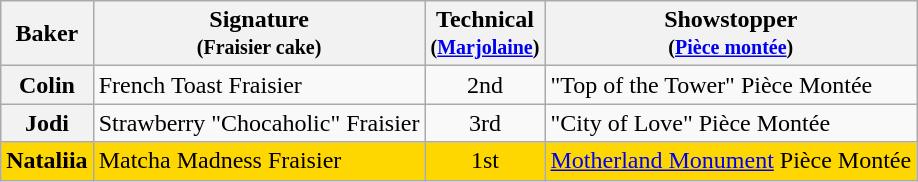<table class="wikitable sortable" style="text-align:left;">
<tr>
<th scope="col">Baker</th>
<th scope="col" class="unsortable">Signature<br><small>(Fraisier cake)</small></th>
<th scope="col">Technical<br><small>(<a href='#'>Marjolaine</a>)</small></th>
<th scope="col" class="unsortable">Showstopper<br><small>(<a href='#'>Pièce montée</a>)</small></th>
</tr>
<tr>
<th scope="row">Colin</th>
<td>French Toast Fraisier</td>
<td align="center">2nd</td>
<td>"Top of the Tower" Pièce Montée</td>
</tr>
<tr>
<th scope="row">Jodi</th>
<td>Strawberry "Chocaholic" Fraisier</td>
<td align="center">3rd</td>
<td>"City of Love" Pièce Montée</td>
</tr>
<tr style="background:gold">
<th scope="row" style="background:gold">Nataliia</th>
<td>Matcha Madness Fraisier</td>
<td align="center">1st</td>
<td><a href='#'>Motherland Monument</a> Pièce Montée</td>
</tr>
</table>
